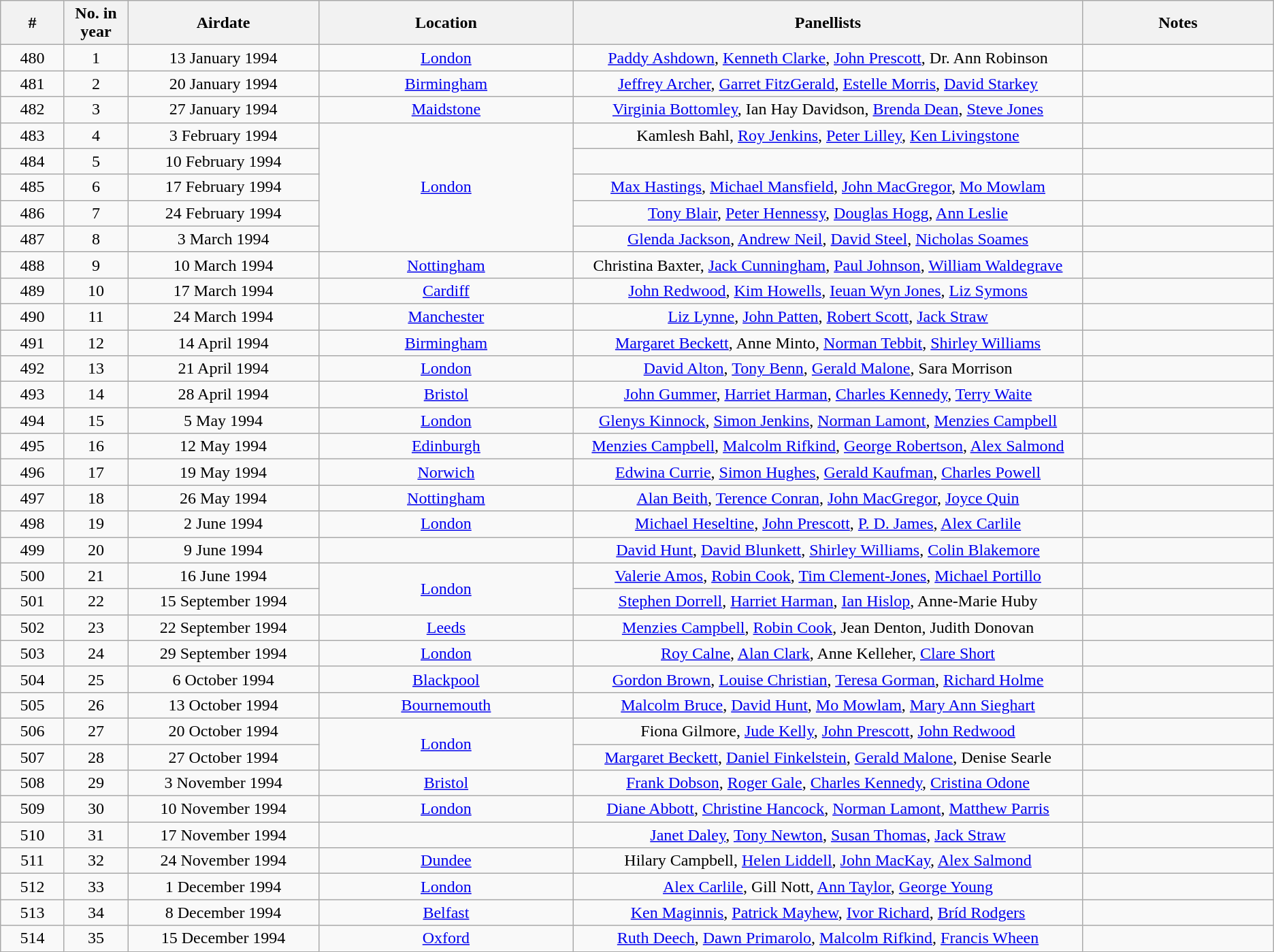<table class="wikitable" style="text-align:center;">
<tr>
<th style="width:5%;">#</th>
<th style="width:5%;">No. in year</th>
<th style="width:15%;">Airdate</th>
<th style="width:20%;">Location</th>
<th style="width:40%;">Panellists</th>
<th style="width:40%;">Notes</th>
</tr>
<tr>
<td>480</td>
<td>1</td>
<td>13 January 1994</td>
<td><a href='#'>London</a></td>
<td><a href='#'>Paddy Ashdown</a>, <a href='#'>Kenneth Clarke</a>, <a href='#'>John Prescott</a>, Dr. Ann Robinson</td>
<td></td>
</tr>
<tr>
<td>481</td>
<td>2</td>
<td>20 January 1994 </td>
<td><a href='#'>Birmingham</a></td>
<td><a href='#'>Jeffrey Archer</a>, <a href='#'>Garret FitzGerald</a>, <a href='#'>Estelle Morris</a>, <a href='#'>David Starkey</a></td>
<td></td>
</tr>
<tr>
<td>482</td>
<td>3</td>
<td>27 January 1994</td>
<td><a href='#'>Maidstone</a></td>
<td><a href='#'>Virginia Bottomley</a>, Ian Hay Davidson, <a href='#'>Brenda Dean</a>, <a href='#'>Steve Jones</a></td>
<td></td>
</tr>
<tr>
<td>483</td>
<td>4</td>
<td>3 February 1994</td>
<td rowspan=5><a href='#'>London</a></td>
<td>Kamlesh Bahl, <a href='#'>Roy Jenkins</a>, <a href='#'>Peter Lilley</a>, <a href='#'>Ken Livingstone</a></td>
<td></td>
</tr>
<tr>
<td>484</td>
<td>5</td>
<td>10 February 1994</td>
<td></td>
<td></td>
</tr>
<tr>
<td>485</td>
<td>6</td>
<td>17 February 1994</td>
<td><a href='#'>Max Hastings</a>, <a href='#'>Michael Mansfield</a>, <a href='#'>John MacGregor</a>, <a href='#'>Mo Mowlam</a></td>
<td></td>
</tr>
<tr>
<td>486</td>
<td>7</td>
<td>24 February 1994</td>
<td><a href='#'>Tony Blair</a>, <a href='#'>Peter Hennessy</a>, <a href='#'>Douglas Hogg</a>, <a href='#'>Ann Leslie</a></td>
<td></td>
</tr>
<tr>
<td>487</td>
<td>8</td>
<td>3 March 1994</td>
<td><a href='#'>Glenda Jackson</a>, <a href='#'>Andrew Neil</a>, <a href='#'>David Steel</a>, <a href='#'>Nicholas Soames</a></td>
<td></td>
</tr>
<tr>
<td>488</td>
<td>9</td>
<td>10 March 1994</td>
<td><a href='#'>Nottingham</a></td>
<td>Christina Baxter, <a href='#'>Jack Cunningham</a>, <a href='#'>Paul Johnson</a>, <a href='#'>William Waldegrave</a></td>
<td></td>
</tr>
<tr>
<td>489</td>
<td>10</td>
<td>17 March 1994</td>
<td><a href='#'>Cardiff</a></td>
<td><a href='#'>John Redwood</a>, <a href='#'>Kim Howells</a>, <a href='#'>Ieuan Wyn Jones</a>, <a href='#'>Liz Symons</a></td>
<td></td>
</tr>
<tr>
<td>490</td>
<td>11</td>
<td>24 March 1994</td>
<td><a href='#'>Manchester</a></td>
<td><a href='#'>Liz Lynne</a>, <a href='#'>John Patten</a>, <a href='#'>Robert Scott</a>, <a href='#'>Jack Straw</a></td>
<td></td>
</tr>
<tr>
<td>491</td>
<td>12</td>
<td>14 April 1994</td>
<td><a href='#'>Birmingham</a></td>
<td><a href='#'>Margaret Beckett</a>, Anne Minto, <a href='#'>Norman Tebbit</a>, <a href='#'>Shirley Williams</a></td>
<td></td>
</tr>
<tr>
<td>492</td>
<td>13</td>
<td>21 April 1994</td>
<td><a href='#'>London</a></td>
<td><a href='#'>David Alton</a>, <a href='#'>Tony Benn</a>, <a href='#'>Gerald Malone</a>, Sara Morrison</td>
<td></td>
</tr>
<tr>
<td>493</td>
<td>14</td>
<td>28 April 1994</td>
<td><a href='#'>Bristol</a></td>
<td><a href='#'>John Gummer</a>, <a href='#'>Harriet Harman</a>, <a href='#'>Charles Kennedy</a>, <a href='#'>Terry Waite</a></td>
<td></td>
</tr>
<tr>
<td>494</td>
<td>15</td>
<td>5 May 1994</td>
<td><a href='#'>London</a></td>
<td><a href='#'>Glenys Kinnock</a>, <a href='#'>Simon Jenkins</a>, <a href='#'>Norman Lamont</a>, <a href='#'>Menzies Campbell</a></td>
<td></td>
</tr>
<tr>
<td>495</td>
<td>16</td>
<td>12 May 1994</td>
<td><a href='#'>Edinburgh</a></td>
<td><a href='#'>Menzies Campbell</a>, <a href='#'>Malcolm Rifkind</a>, <a href='#'>George Robertson</a>, <a href='#'>Alex Salmond</a></td>
<td></td>
</tr>
<tr>
<td>496</td>
<td>17</td>
<td>19 May 1994</td>
<td><a href='#'>Norwich</a></td>
<td><a href='#'>Edwina Currie</a>, <a href='#'>Simon Hughes</a>, <a href='#'>Gerald Kaufman</a>, <a href='#'>Charles Powell</a></td>
<td></td>
</tr>
<tr>
<td>497</td>
<td>18</td>
<td>26 May 1994</td>
<td><a href='#'>Nottingham</a></td>
<td><a href='#'>Alan Beith</a>, <a href='#'>Terence Conran</a>, <a href='#'>John MacGregor</a>, <a href='#'>Joyce Quin</a></td>
<td></td>
</tr>
<tr>
<td>498</td>
<td>19</td>
<td>2 June 1994</td>
<td><a href='#'>London</a></td>
<td><a href='#'>Michael Heseltine</a>, <a href='#'>John Prescott</a>, <a href='#'>P. D. James</a>, <a href='#'>Alex Carlile</a></td>
<td></td>
</tr>
<tr>
<td>499</td>
<td>20</td>
<td>9 June 1994</td>
<td></td>
<td><a href='#'>David Hunt</a>, <a href='#'>David Blunkett</a>, <a href='#'>Shirley Williams</a>, <a href='#'>Colin Blakemore</a></td>
<td></td>
</tr>
<tr>
<td>500</td>
<td>21</td>
<td>16 June 1994</td>
<td rowspan=2><a href='#'>London</a></td>
<td><a href='#'>Valerie Amos</a>, <a href='#'>Robin Cook</a>, <a href='#'>Tim Clement-Jones</a>, <a href='#'>Michael Portillo</a></td>
<td></td>
</tr>
<tr>
<td>501</td>
<td>22</td>
<td>15 September 1994</td>
<td><a href='#'>Stephen Dorrell</a>, <a href='#'>Harriet Harman</a>, <a href='#'>Ian Hislop</a>, Anne-Marie Huby</td>
<td></td>
</tr>
<tr>
<td>502</td>
<td>23</td>
<td>22 September 1994</td>
<td><a href='#'>Leeds</a></td>
<td><a href='#'>Menzies Campbell</a>, <a href='#'>Robin Cook</a>, Jean Denton, Judith Donovan</td>
<td></td>
</tr>
<tr>
<td>503</td>
<td>24</td>
<td>29 September 1994</td>
<td><a href='#'>London</a></td>
<td><a href='#'>Roy Calne</a>, <a href='#'>Alan Clark</a>, Anne Kelleher, <a href='#'>Clare Short</a></td>
<td></td>
</tr>
<tr>
<td>504</td>
<td>25</td>
<td>6 October 1994</td>
<td><a href='#'>Blackpool</a></td>
<td><a href='#'>Gordon Brown</a>, <a href='#'>Louise Christian</a>, <a href='#'>Teresa Gorman</a>, <a href='#'>Richard Holme</a></td>
<td></td>
</tr>
<tr>
<td>505</td>
<td>26</td>
<td>13 October 1994</td>
<td><a href='#'>Bournemouth</a></td>
<td><a href='#'>Malcolm Bruce</a>, <a href='#'>David Hunt</a>, <a href='#'>Mo Mowlam</a>, <a href='#'>Mary Ann Sieghart</a></td>
<td></td>
</tr>
<tr>
<td>506</td>
<td>27</td>
<td>20 October 1994</td>
<td rowspan=2><a href='#'>London</a></td>
<td>Fiona Gilmore, <a href='#'>Jude Kelly</a>, <a href='#'>John Prescott</a>, <a href='#'>John Redwood</a></td>
<td></td>
</tr>
<tr>
<td>507</td>
<td>28</td>
<td>27 October 1994</td>
<td><a href='#'>Margaret Beckett</a>, <a href='#'>Daniel Finkelstein</a>, <a href='#'>Gerald Malone</a>, Denise Searle</td>
<td></td>
</tr>
<tr>
<td>508</td>
<td>29</td>
<td>3 November 1994</td>
<td><a href='#'>Bristol</a></td>
<td><a href='#'>Frank Dobson</a>, <a href='#'>Roger Gale</a>, <a href='#'>Charles Kennedy</a>, <a href='#'>Cristina Odone</a></td>
<td></td>
</tr>
<tr>
<td>509</td>
<td>30</td>
<td>10 November 1994</td>
<td><a href='#'>London</a></td>
<td><a href='#'>Diane Abbott</a>, <a href='#'>Christine Hancock</a>, <a href='#'>Norman Lamont</a>, <a href='#'>Matthew Parris</a></td>
<td></td>
</tr>
<tr>
<td>510</td>
<td>31</td>
<td>17 November 1994</td>
<td></td>
<td><a href='#'>Janet Daley</a>, <a href='#'>Tony Newton</a>, <a href='#'>Susan Thomas</a>, <a href='#'>Jack Straw</a></td>
<td></td>
</tr>
<tr>
<td>511</td>
<td>32</td>
<td>24 November 1994</td>
<td><a href='#'>Dundee</a></td>
<td>Hilary Campbell, <a href='#'>Helen Liddell</a>, <a href='#'>John MacKay</a>, <a href='#'>Alex Salmond</a></td>
<td></td>
</tr>
<tr>
<td>512</td>
<td>33</td>
<td>1 December 1994</td>
<td><a href='#'>London</a></td>
<td><a href='#'>Alex Carlile</a>, Gill Nott, <a href='#'>Ann Taylor</a>, <a href='#'>George Young</a></td>
<td></td>
</tr>
<tr>
<td>513</td>
<td>34</td>
<td>8 December 1994</td>
<td><a href='#'>Belfast</a></td>
<td><a href='#'>Ken Maginnis</a>, <a href='#'>Patrick Mayhew</a>, <a href='#'>Ivor Richard</a>, <a href='#'>Bríd Rodgers</a></td>
<td></td>
</tr>
<tr>
<td>514</td>
<td>35</td>
<td>15 December 1994</td>
<td><a href='#'>Oxford</a></td>
<td><a href='#'>Ruth Deech</a>, <a href='#'>Dawn Primarolo</a>, <a href='#'>Malcolm Rifkind</a>, <a href='#'>Francis Wheen</a></td>
<td></td>
</tr>
</table>
